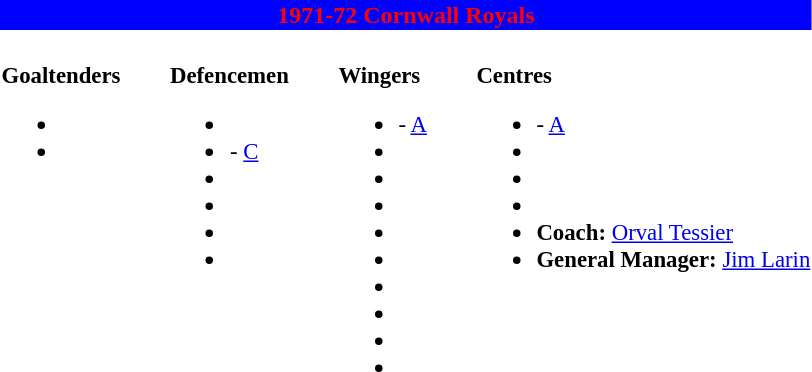<table class="toccolours" style="text-align: left;">
<tr>
<th colspan="7" style="background:blue;color:red;text-align:center;">1971-72 Cornwall Royals</th>
</tr>
<tr>
<td style="font-size:95%; vertical-align:top;"><br><strong>Goaltenders</strong><ul><li></li><li></li></ul></td>
<td style="width: 25px;"></td>
<td style="font-size:95%; vertical-align:top;"><br><strong>Defencemen</strong><ul><li></li><li> - <a href='#'>C</a></li><li></li><li></li><li></li><li></li></ul></td>
<td style="width: 25px;"></td>
<td style="font-size:95%; vertical-align:top;"><br><strong>Wingers</strong><ul><li> - <a href='#'>A</a></li><li></li><li></li><li></li><li></li><li></li><li></li><li></li><li></li><li></li></ul></td>
<td style="width: 25px;"></td>
<td style="font-size:95%; vertical-align:top;"><br><strong>Centres</strong><ul><li> - <a href='#'>A</a></li><li></li><li></li><li></li><li><strong>Coach:</strong> <a href='#'>Orval Tessier</a></li><li><strong>General Manager:</strong> <a href='#'>Jim Larin</a></li></ul></td>
</tr>
</table>
